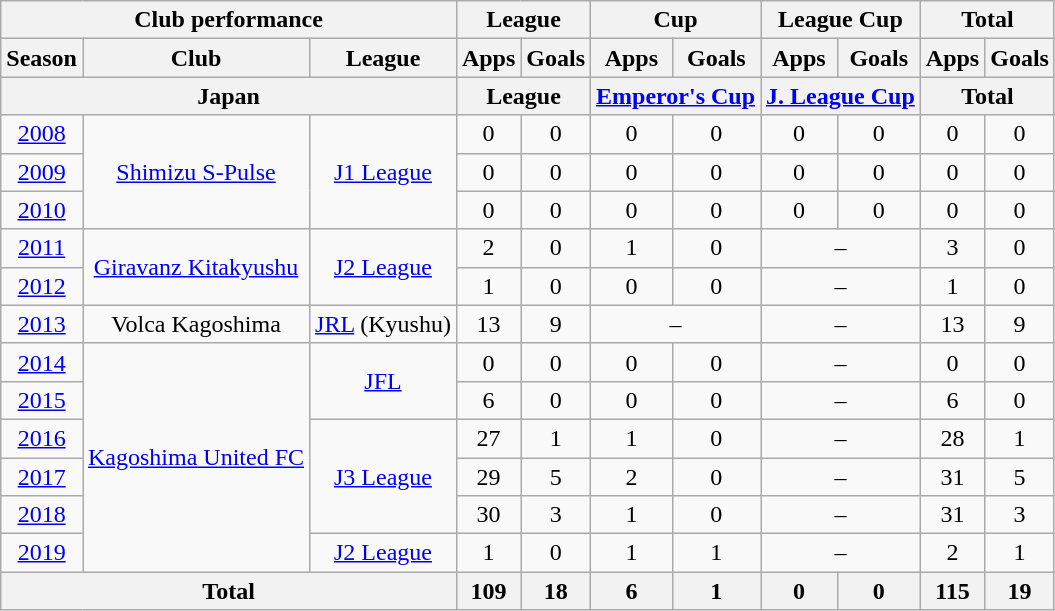<table class="wikitable" style="text-align:center;">
<tr>
<th colspan=3>Club performance</th>
<th colspan=2>League</th>
<th colspan=2>Cup</th>
<th colspan=2>League Cup</th>
<th colspan=2>Total</th>
</tr>
<tr>
<th>Season</th>
<th>Club</th>
<th>League</th>
<th>Apps</th>
<th>Goals</th>
<th>Apps</th>
<th>Goals</th>
<th>Apps</th>
<th>Goals</th>
<th>Apps</th>
<th>Goals</th>
</tr>
<tr>
<th colspan=3>Japan</th>
<th colspan=2>League</th>
<th colspan=2><a href='#'>Emperor's Cup</a></th>
<th colspan=2><a href='#'>J. League Cup</a></th>
<th colspan=2>Total</th>
</tr>
<tr>
<td><a href='#'>2008</a></td>
<td rowspan="3"><a href='#'>Shimizu S-Pulse</a></td>
<td rowspan="3"><a href='#'>J1 League</a></td>
<td>0</td>
<td>0</td>
<td>0</td>
<td>0</td>
<td>0</td>
<td>0</td>
<td>0</td>
<td>0</td>
</tr>
<tr>
<td><a href='#'>2009</a></td>
<td>0</td>
<td>0</td>
<td>0</td>
<td>0</td>
<td>0</td>
<td>0</td>
<td>0</td>
<td>0</td>
</tr>
<tr>
<td><a href='#'>2010</a></td>
<td>0</td>
<td>0</td>
<td>0</td>
<td>0</td>
<td>0</td>
<td>0</td>
<td>0</td>
<td>0</td>
</tr>
<tr>
<td><a href='#'>2011</a></td>
<td rowspan="2"><a href='#'>Giravanz Kitakyushu</a></td>
<td rowspan="2"><a href='#'>J2 League</a></td>
<td>2</td>
<td>0</td>
<td>1</td>
<td>0</td>
<td colspan="2">–</td>
<td>3</td>
<td>0</td>
</tr>
<tr>
<td><a href='#'>2012</a></td>
<td>1</td>
<td>0</td>
<td>0</td>
<td>0</td>
<td colspan="2">–</td>
<td>1</td>
<td>0</td>
</tr>
<tr>
<td><a href='#'>2013</a></td>
<td>Volca Kagoshima</td>
<td><a href='#'>JRL</a> (Kyushu)</td>
<td>13</td>
<td>9</td>
<td colspan="2">–</td>
<td colspan="2">–</td>
<td>13</td>
<td>9</td>
</tr>
<tr>
<td><a href='#'>2014</a></td>
<td rowspan="6"><a href='#'>Kagoshima United FC</a></td>
<td rowspan="2"><a href='#'>JFL</a></td>
<td>0</td>
<td>0</td>
<td>0</td>
<td>0</td>
<td colspan="2">–</td>
<td>0</td>
<td>0</td>
</tr>
<tr>
<td><a href='#'>2015</a></td>
<td>6</td>
<td>0</td>
<td>0</td>
<td>0</td>
<td colspan="2">–</td>
<td>6</td>
<td>0</td>
</tr>
<tr>
<td><a href='#'>2016</a></td>
<td rowspan="3"><a href='#'>J3 League</a></td>
<td>27</td>
<td>1</td>
<td>1</td>
<td>0</td>
<td colspan="2">–</td>
<td>28</td>
<td>1</td>
</tr>
<tr>
<td><a href='#'>2017</a></td>
<td>29</td>
<td>5</td>
<td>2</td>
<td>0</td>
<td colspan="2">–</td>
<td>31</td>
<td>5</td>
</tr>
<tr>
<td><a href='#'>2018</a></td>
<td>30</td>
<td>3</td>
<td>1</td>
<td>0</td>
<td colspan="2">–</td>
<td>31</td>
<td>3</td>
</tr>
<tr>
<td><a href='#'>2019</a></td>
<td><a href='#'>J2 League</a></td>
<td>1</td>
<td>0</td>
<td>1</td>
<td>1</td>
<td colspan="2">–</td>
<td>2</td>
<td>1</td>
</tr>
<tr>
<th colspan=3>Total</th>
<th>109</th>
<th>18</th>
<th>6</th>
<th>1</th>
<th>0</th>
<th>0</th>
<th>115</th>
<th>19</th>
</tr>
</table>
